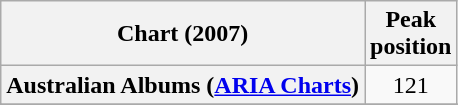<table class="wikitable sortable plainrowheaders">
<tr>
<th>Chart (2007)</th>
<th>Peak<br>position</th>
</tr>
<tr>
<th scope="row">Australian Albums (<a href='#'>ARIA Charts</a>)</th>
<td align="center">121</td>
</tr>
<tr>
</tr>
<tr>
</tr>
<tr>
</tr>
<tr>
</tr>
<tr>
</tr>
<tr>
</tr>
<tr>
</tr>
<tr>
</tr>
<tr>
</tr>
<tr>
</tr>
<tr>
</tr>
<tr>
</tr>
</table>
